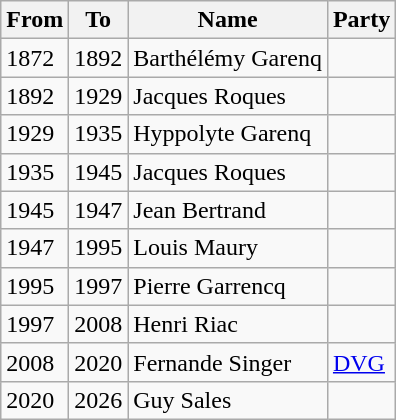<table class="wikitable">
<tr>
<th>From</th>
<th>To</th>
<th>Name</th>
<th>Party</th>
</tr>
<tr>
<td>1872</td>
<td>1892</td>
<td>Barthélémy Garenq</td>
<td></td>
</tr>
<tr>
<td>1892</td>
<td>1929</td>
<td>Jacques Roques</td>
<td></td>
</tr>
<tr>
<td>1929</td>
<td>1935</td>
<td>Hyppolyte Garenq</td>
<td></td>
</tr>
<tr>
<td>1935</td>
<td>1945</td>
<td>Jacques Roques</td>
<td></td>
</tr>
<tr>
<td>1945</td>
<td>1947</td>
<td>Jean Bertrand</td>
<td></td>
</tr>
<tr>
<td>1947</td>
<td>1995</td>
<td>Louis Maury</td>
<td></td>
</tr>
<tr>
<td>1995</td>
<td>1997</td>
<td>Pierre Garrencq</td>
<td></td>
</tr>
<tr>
<td>1997</td>
<td>2008</td>
<td>Henri Riac</td>
<td></td>
</tr>
<tr>
<td>2008</td>
<td>2020</td>
<td>Fernande Singer</td>
<td><a href='#'>DVG</a></td>
</tr>
<tr>
<td>2020</td>
<td>2026</td>
<td>Guy Sales</td>
<td></td>
</tr>
</table>
